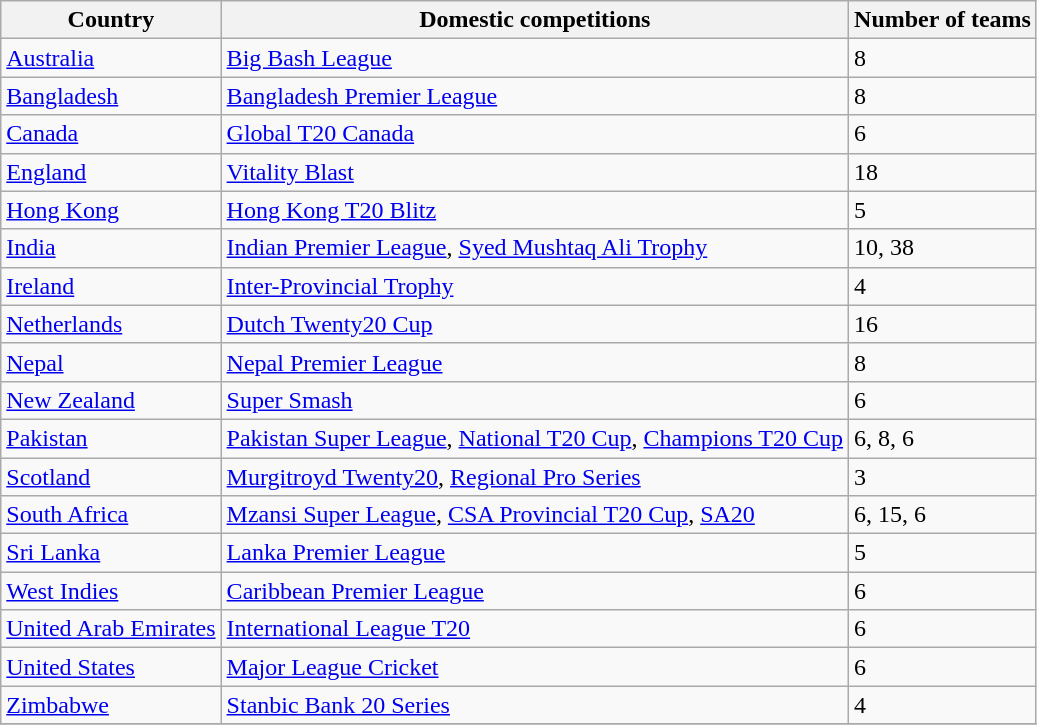<table class="wikitable">
<tr style="background:#bdb560b;">
<th>Country</th>
<th>Domestic competitions</th>
<th>Number of teams</th>
</tr>
<tr>
<td><a href='#'>Australia</a></td>
<td><a href='#'>Big Bash League</a></td>
<td>8</td>
</tr>
<tr>
<td><a href='#'>Bangladesh</a></td>
<td><a href='#'>Bangladesh Premier League</a></td>
<td>8</td>
</tr>
<tr>
<td><a href='#'>Canada</a></td>
<td><a href='#'>Global T20 Canada</a></td>
<td>6</td>
</tr>
<tr>
<td><a href='#'>England</a></td>
<td><a href='#'>Vitality Blast</a></td>
<td>18</td>
</tr>
<tr>
<td><a href='#'>Hong Kong</a></td>
<td><a href='#'>Hong Kong T20 Blitz</a></td>
<td>5</td>
</tr>
<tr>
<td><a href='#'>India</a></td>
<td><a href='#'>Indian Premier League</a>, <a href='#'>Syed Mushtaq Ali Trophy</a></td>
<td>10, 38</td>
</tr>
<tr>
<td><a href='#'>Ireland</a></td>
<td><a href='#'>Inter-Provincial Trophy</a></td>
<td>4</td>
</tr>
<tr>
<td><a href='#'>Netherlands</a></td>
<td><a href='#'>Dutch Twenty20 Cup</a></td>
<td>16</td>
</tr>
<tr>
<td><a href='#'>Nepal</a></td>
<td><a href='#'>Nepal Premier League</a></td>
<td>8</td>
</tr>
<tr>
<td><a href='#'>New Zealand</a></td>
<td><a href='#'>Super Smash</a></td>
<td>6</td>
</tr>
<tr>
<td><a href='#'>Pakistan</a></td>
<td><a href='#'>Pakistan Super League</a>, <a href='#'>National T20 Cup</a>, <a href='#'>Champions T20 Cup</a></td>
<td>6, 8, 6</td>
</tr>
<tr>
<td><a href='#'>Scotland</a></td>
<td><a href='#'>Murgitroyd Twenty20</a>, <a href='#'>Regional Pro Series</a></td>
<td>3</td>
</tr>
<tr>
<td><a href='#'>South Africa</a></td>
<td><a href='#'>Mzansi Super League</a>, <a href='#'>CSA Provincial T20 Cup</a>, <a href='#'>SA20</a></td>
<td>6, 15, 6</td>
</tr>
<tr>
<td><a href='#'>Sri Lanka</a></td>
<td><a href='#'>Lanka Premier League</a></td>
<td>5</td>
</tr>
<tr>
<td><a href='#'>West Indies</a></td>
<td><a href='#'>Caribbean Premier League</a></td>
<td>6</td>
</tr>
<tr>
<td><a href='#'>United Arab Emirates</a></td>
<td><a href='#'>International League T20</a></td>
<td>6</td>
</tr>
<tr>
<td><a href='#'>United States</a></td>
<td><a href='#'>Major League Cricket</a></td>
<td>6</td>
</tr>
<tr>
<td><a href='#'>Zimbabwe</a></td>
<td><a href='#'>Stanbic Bank 20 Series</a></td>
<td>4</td>
</tr>
<tr>
</tr>
</table>
